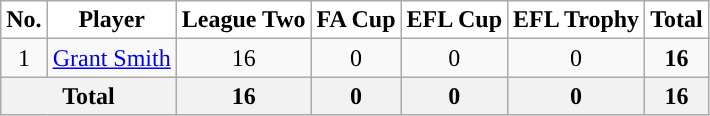<table class="wikitable sortable" style="text-align:center">
<tr>
<th style="background-color:white;color:black;">No.</th>
<th style="background-color:white;color:black;">Player</th>
<th style="background-color:white;color:black;">League Two</th>
<th style="background-color:white;color:black;">FA Cup</th>
<th style="background-color:white;color:black;">EFL Cup</th>
<th style="background-color:white;color:black;">EFL Trophy</th>
<th style="background-color:white;color:black;">Total</th>
</tr>
<tr>
<td>1</td>
<td style="text-align:left"> <a href='#'>Grant Smith</a></td>
<td>16</td>
<td>0</td>
<td>0</td>
<td>0</td>
<td><strong>16</strong></td>
</tr>
<tr class="sortbottom">
<th colspan="2">Total</th>
<th>16</th>
<th>0</th>
<th>0</th>
<th>0</th>
<th>16</th>
</tr>
</table>
